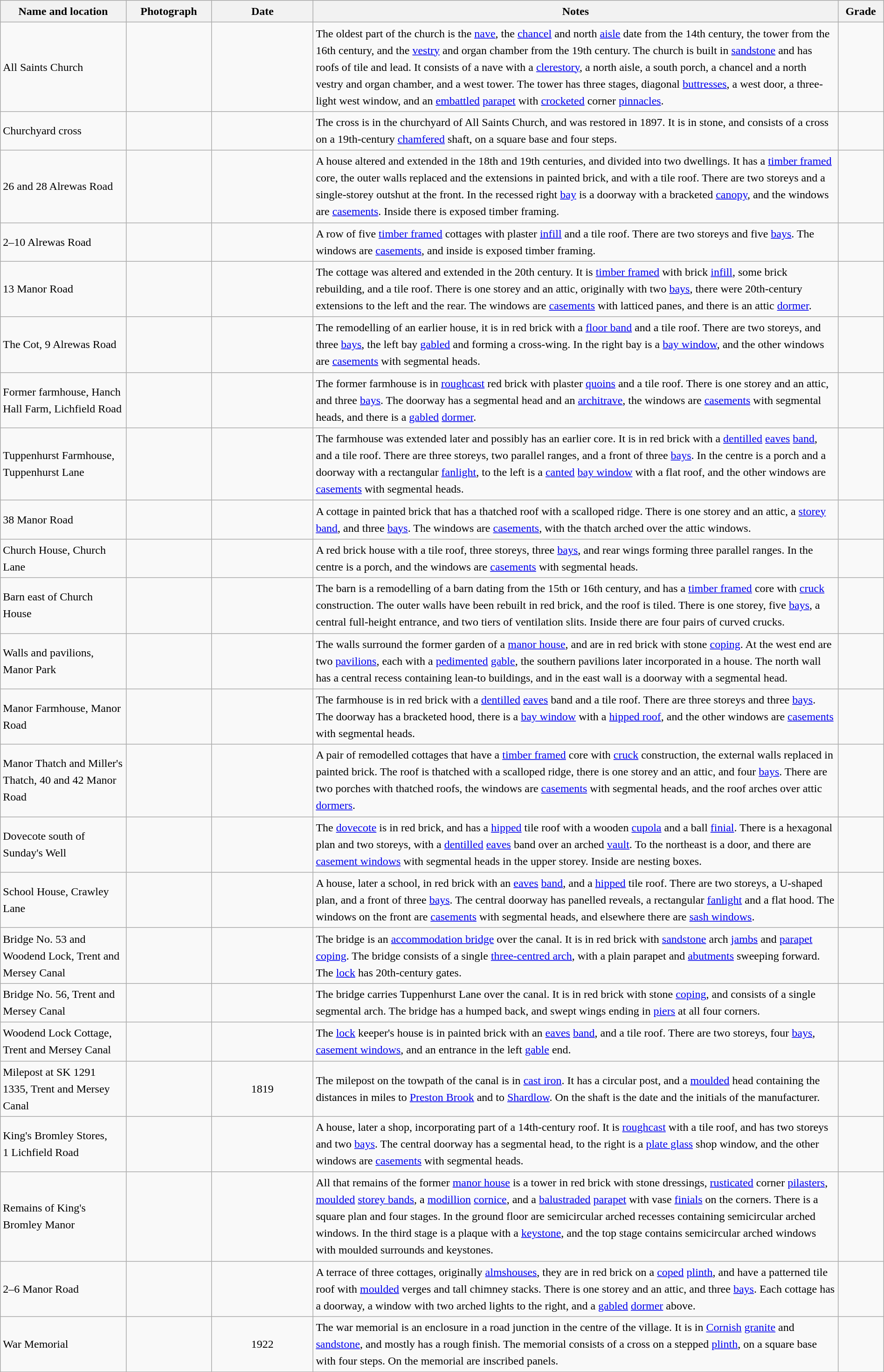<table class="wikitable sortable plainrowheaders" style="width:100%; border:0; text-align:left; line-height:150%;">
<tr>
<th scope="col"  style="width:150px">Name and location</th>
<th scope="col"  style="width:100px" class="unsortable">Photograph</th>
<th scope="col"  style="width:120px">Date</th>
<th scope="col"  style="width:650px" class="unsortable">Notes</th>
<th scope="col"  style="width:50px">Grade</th>
</tr>
<tr>
<td>All Saints Church<br><small></small></td>
<td></td>
<td align="center"></td>
<td>The oldest part of the church is the <a href='#'>nave</a>, the <a href='#'>chancel</a> and north <a href='#'>aisle</a> date from the 14th century, the tower from the 16th century, and the <a href='#'>vestry</a> and organ chamber from the 19th century.  The church is built in <a href='#'>sandstone</a> and has roofs of tile and lead.  It consists of a nave with a <a href='#'>clerestory</a>, a north aisle, a south porch, a chancel and a north vestry and organ chamber, and a west tower.  The tower has three stages, diagonal <a href='#'>buttresses</a>, a west door, a three-light west window, and an <a href='#'>embattled</a> <a href='#'>parapet</a> with <a href='#'>crocketed</a> corner <a href='#'>pinnacles</a>.</td>
<td align="center" ></td>
</tr>
<tr>
<td>Churchyard cross<br><small></small></td>
<td></td>
<td align="center"></td>
<td>The cross is in the churchyard of All Saints Church, and was restored in 1897.  It is in stone, and consists of a cross on a 19th-century <a href='#'>chamfered</a> shaft, on a square base and four steps.</td>
<td align="center" ></td>
</tr>
<tr>
<td>26 and 28 Alrewas Road<br><small></small></td>
<td></td>
<td align="center"></td>
<td>A house altered and extended in the 18th and 19th centuries, and divided into two dwellings.  It has a <a href='#'>timber framed</a> core, the outer walls replaced and the extensions in painted brick, and with a tile roof.  There are two storeys and a single-storey outshut at the front.  In the recessed right <a href='#'>bay</a> is a doorway with a bracketed <a href='#'>canopy</a>, and the windows are <a href='#'>casements</a>.  Inside there is exposed timber framing.</td>
<td align="center" ></td>
</tr>
<tr>
<td>2–10 Alrewas Road<br><small></small></td>
<td></td>
<td align="center"></td>
<td>A row of five <a href='#'>timber framed</a> cottages with plaster <a href='#'>infill</a> and a tile roof.  There are two storeys and five <a href='#'>bays</a>.  The windows are <a href='#'>casements</a>, and inside is exposed timber framing.</td>
<td align="center" ></td>
</tr>
<tr>
<td>13 Manor Road<br><small></small></td>
<td></td>
<td align="center"></td>
<td>The cottage was altered and extended in the 20th century.  It is <a href='#'>timber framed</a> with brick <a href='#'>infill</a>, some brick rebuilding, and a tile roof.  There is one storey and an attic, originally with two <a href='#'>bays</a>, there were 20th-century extensions to the left and the rear.  The windows are <a href='#'>casements</a> with latticed panes, and there is an attic <a href='#'>dormer</a>.</td>
<td align="center" ></td>
</tr>
<tr>
<td>The Cot, 9 Alrewas Road<br><small></small></td>
<td></td>
<td align="center"></td>
<td>The remodelling of an earlier house, it is in red brick with a <a href='#'>floor band</a> and a tile roof.  There are two storeys, and three <a href='#'>bays</a>, the left bay <a href='#'>gabled</a> and forming a cross-wing.  In the right bay is a <a href='#'>bay window</a>, and the other windows are <a href='#'>casements</a> with segmental heads.</td>
<td align="center" ></td>
</tr>
<tr>
<td>Former farmhouse, Hanch Hall Farm, Lichfield Road<br><small></small></td>
<td></td>
<td align="center"></td>
<td>The former farmhouse is in <a href='#'>roughcast</a> red brick with plaster <a href='#'>quoins</a> and a tile roof.  There is one storey and an attic, and three <a href='#'>bays</a>.  The doorway has a segmental head and an <a href='#'>architrave</a>, the windows are <a href='#'>casements</a> with segmental heads, and there is a <a href='#'>gabled</a> <a href='#'>dormer</a>.</td>
<td align="center" ></td>
</tr>
<tr>
<td>Tuppenhurst Farmhouse, Tuppenhurst Lane<br><small></small></td>
<td></td>
<td align="center"></td>
<td>The farmhouse was extended later and possibly has an earlier core.  It is in red brick with a <a href='#'>dentilled</a> <a href='#'>eaves</a> <a href='#'>band</a>, and a tile roof.  There are three storeys, two parallel ranges, and a front of three <a href='#'>bays</a>.  In the centre is a porch and a doorway with a rectangular <a href='#'>fanlight</a>, to the left is a <a href='#'>canted</a> <a href='#'>bay window</a> with a flat roof, and the other windows are <a href='#'>casements</a> with segmental heads.</td>
<td align="center" ></td>
</tr>
<tr>
<td>38 Manor Road<br><small></small></td>
<td></td>
<td align="center"></td>
<td>A cottage in painted brick that has a thatched roof with a scalloped ridge.  There is one storey and an attic, a <a href='#'>storey band</a>, and three <a href='#'>bays</a>.  The windows are <a href='#'>casements</a>, with the thatch arched over the attic windows.</td>
<td align="center" ></td>
</tr>
<tr>
<td>Church House, Church Lane<br><small></small></td>
<td></td>
<td align="center"></td>
<td>A red brick house with a tile roof, three storeys, three <a href='#'>bays</a>, and rear wings forming three parallel ranges.  In the centre is a porch, and the windows are <a href='#'>casements</a> with segmental heads.</td>
<td align="center" ></td>
</tr>
<tr>
<td>Barn east of Church House<br><small></small></td>
<td></td>
<td align="center"></td>
<td>The barn is a remodelling of a barn dating from the 15th or 16th century, and has a <a href='#'>timber framed</a> core with <a href='#'>cruck</a> construction.  The outer walls have been rebuilt in red brick, and the roof is tiled.  There is one storey, five <a href='#'>bays</a>, a central full-height entrance, and two tiers of ventilation slits.  Inside there are four pairs of curved crucks.</td>
<td align="center" ></td>
</tr>
<tr>
<td>Walls and pavilions, Manor Park<br><small></small></td>
<td></td>
<td align="center"></td>
<td>The walls surround the former garden of a <a href='#'>manor house</a>, and are in red brick with stone <a href='#'>coping</a>.  At the west end are two <a href='#'>pavilions</a>, each with a <a href='#'>pedimented</a> <a href='#'>gable</a>, the southern pavilions later incorporated in a house.  The north wall has a central recess containing lean-to buildings, and in the east wall  is a doorway with a segmental head.</td>
<td align="center" ></td>
</tr>
<tr>
<td>Manor Farmhouse, Manor Road<br><small></small></td>
<td></td>
<td align="center"></td>
<td>The farmhouse is in red brick with a <a href='#'>dentilled</a> <a href='#'>eaves</a> band and a tile roof.  There are three storeys and three <a href='#'>bays</a>.  The doorway has a bracketed hood, there is a <a href='#'>bay window</a> with a <a href='#'>hipped roof</a>, and the other windows are <a href='#'>casements</a> with segmental heads.</td>
<td align="center" ></td>
</tr>
<tr>
<td>Manor Thatch and Miller's Thatch, 40 and 42 Manor Road<br><small></small></td>
<td></td>
<td align="center"></td>
<td>A pair of remodelled cottages that have a <a href='#'>timber framed</a> core with <a href='#'>cruck</a> construction, the external walls replaced in painted brick.  The roof is thatched with a scalloped ridge, there is one storey and an attic, and four <a href='#'>bays</a>.  There are two porches with thatched roofs, the windows are <a href='#'>casements</a> with segmental heads, and the roof arches over attic <a href='#'>dormers</a>.</td>
<td align="center" ></td>
</tr>
<tr>
<td>Dovecote south of Sunday's Well<br><small></small></td>
<td></td>
<td align="center"></td>
<td>The <a href='#'>dovecote</a> is in red brick, and has a <a href='#'>hipped</a> tile roof with a wooden <a href='#'>cupola</a> and a ball <a href='#'>finial</a>.  There is a hexagonal plan and two storeys, with a <a href='#'>dentilled</a> <a href='#'>eaves</a> band over an arched <a href='#'>vault</a>.  To the northeast is a door, and there are <a href='#'>casement windows</a> with segmental heads in the upper storey.  Inside are nesting boxes.</td>
<td align="center" ></td>
</tr>
<tr>
<td>School House, Crawley Lane<br><small></small></td>
<td></td>
<td align="center"></td>
<td>A house, later a school, in red brick with an <a href='#'>eaves</a> <a href='#'>band</a>, and a <a href='#'>hipped</a> tile roof.  There are two storeys, a U-shaped plan, and a front of three <a href='#'>bays</a>.  The central doorway has panelled reveals, a rectangular <a href='#'>fanlight</a> and a flat hood.  The windows on the front are <a href='#'>casements</a> with segmental heads, and elsewhere there are <a href='#'>sash windows</a>.</td>
<td align="center" ></td>
</tr>
<tr>
<td>Bridge No. 53 and Woodend Lock, Trent and Mersey Canal<br><small></small></td>
<td></td>
<td align="center"></td>
<td>The bridge is an <a href='#'>accommodation bridge</a> over the canal.  It is in red brick with <a href='#'>sandstone</a> arch <a href='#'>jambs</a> and <a href='#'>parapet</a> <a href='#'>coping</a>.  The bridge consists of a single <a href='#'>three-centred arch</a>, with a plain parapet and <a href='#'>abutments</a> sweeping forward.  The <a href='#'>lock</a> has 20th-century gates.</td>
<td align="center" ></td>
</tr>
<tr>
<td>Bridge No. 56, Trent and Mersey Canal<br><small></small></td>
<td></td>
<td align="center"></td>
<td>The bridge carries Tuppenhurst Lane over the canal.  It is in red brick with stone <a href='#'>coping</a>, and consists of a single segmental arch.  The bridge has a humped back, and swept wings ending in <a href='#'>piers</a> at all four corners.</td>
<td align="center" ></td>
</tr>
<tr>
<td>Woodend Lock Cottage, Trent and Mersey Canal<br><small></small></td>
<td></td>
<td align="center"></td>
<td>The <a href='#'>lock</a> keeper's house is in painted brick with an <a href='#'>eaves</a> <a href='#'>band</a>, and a tile roof.  There are two storeys, four <a href='#'>bays</a>, <a href='#'>casement windows</a>, and an entrance in the left <a href='#'>gable</a> end.</td>
<td align="center" ></td>
</tr>
<tr>
<td>Milepost at SK 1291 1335, Trent and Mersey Canal<br><small></small></td>
<td></td>
<td align="center">1819</td>
<td>The milepost on the towpath of the canal is in <a href='#'>cast iron</a>.  It has a circular post, and a <a href='#'>moulded</a> head containing the distances in miles to <a href='#'>Preston Brook</a> and to <a href='#'>Shardlow</a>.  On the shaft is the date and the initials of the manufacturer.</td>
<td align="center" ></td>
</tr>
<tr>
<td>King's Bromley Stores,<br>1 Lichfield Road<br><small></small></td>
<td></td>
<td align="center"></td>
<td>A house, later a shop, incorporating part of a 14th-century roof.  It is <a href='#'>roughcast</a> with a tile roof, and has two storeys and two <a href='#'>bays</a>.  The central doorway has a segmental head, to the right is a <a href='#'>plate glass</a> shop window, and the other windows are <a href='#'>casements</a> with segmental heads.</td>
<td align="center" ></td>
</tr>
<tr>
<td>Remains of King's Bromley Manor<br><small></small></td>
<td></td>
<td align="center"></td>
<td>All that remains of the former <a href='#'>manor house</a> is a tower in red brick with stone dressings, <a href='#'>rusticated</a> corner <a href='#'>pilasters</a>, <a href='#'>moulded</a> <a href='#'>storey bands</a>, a <a href='#'>modillion</a> <a href='#'>cornice</a>, and a <a href='#'>balustraded</a> <a href='#'>parapet</a> with vase <a href='#'>finials</a> on the corners.  There is a square plan and four stages. In the ground floor are semicircular arched recesses containing semicircular arched windows.  In the third stage is a plaque with a <a href='#'>keystone</a>, and the top stage contains semicircular arched windows with moulded surrounds and keystones.</td>
<td align="center" ></td>
</tr>
<tr>
<td>2–6 Manor Road<br><small></small></td>
<td></td>
<td align="center"></td>
<td>A terrace of three cottages, originally <a href='#'>almshouses</a>, they are in red brick on a <a href='#'>coped</a> <a href='#'>plinth</a>, and have a patterned tile roof with <a href='#'>moulded</a> verges and tall chimney stacks.  There is one storey and an attic, and three <a href='#'>bays</a>.  Each cottage has a doorway, a window with two arched lights to the right, and a <a href='#'>gabled</a> <a href='#'>dormer</a> above.</td>
<td align="center" ></td>
</tr>
<tr>
<td>War Memorial<br><small></small></td>
<td></td>
<td align="center">1922</td>
<td>The war memorial is an enclosure in a road junction in the centre of the village.  It is in <a href='#'>Cornish</a> <a href='#'>granite</a> and <a href='#'>sandstone</a>, and mostly has a rough finish.  The memorial consists of a cross on a stepped <a href='#'>plinth</a>, on a square base with four steps.  On the memorial are inscribed panels.</td>
<td align="center" ></td>
</tr>
<tr>
</tr>
</table>
